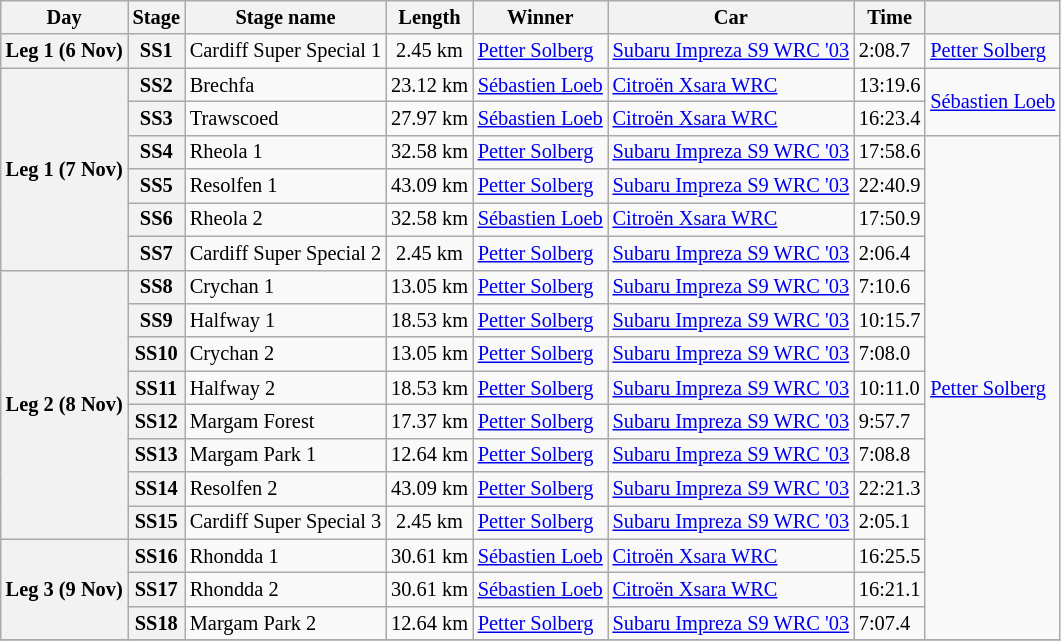<table class="wikitable" style="font-size: 85%;">
<tr>
<th>Day</th>
<th>Stage</th>
<th>Stage name</th>
<th>Length</th>
<th>Winner</th>
<th>Car</th>
<th>Time</th>
<th></th>
</tr>
<tr>
<th rowspan="1">Leg 1 (6 Nov)</th>
<th>SS1</th>
<td>Cardiff Super Special 1</td>
<td align="center">2.45 km</td>
<td> <a href='#'>Petter Solberg</a></td>
<td><a href='#'>Subaru Impreza S9 WRC '03</a></td>
<td>2:08.7</td>
<td rowspan="1"> <a href='#'>Petter Solberg</a></td>
</tr>
<tr>
<th rowspan="6">Leg 1 (7 Nov)</th>
<th>SS2</th>
<td>Brechfa</td>
<td align="center">23.12 km</td>
<td> <a href='#'>Sébastien Loeb</a></td>
<td><a href='#'>Citroën Xsara WRC</a></td>
<td>13:19.6</td>
<td rowspan="2"> <a href='#'>Sébastien Loeb</a></td>
</tr>
<tr>
<th>SS3</th>
<td>Trawscoed</td>
<td align="center">27.97 km</td>
<td> <a href='#'>Sébastien Loeb</a></td>
<td><a href='#'>Citroën Xsara WRC</a></td>
<td>16:23.4</td>
</tr>
<tr>
<th>SS4</th>
<td>Rheola 1</td>
<td align="center">32.58 km</td>
<td> <a href='#'>Petter Solberg</a></td>
<td><a href='#'>Subaru Impreza S9 WRC '03</a></td>
<td>17:58.6</td>
<td rowspan="15"> <a href='#'>Petter Solberg</a></td>
</tr>
<tr>
<th>SS5</th>
<td>Resolfen 1</td>
<td align="center">43.09 km</td>
<td> <a href='#'>Petter Solberg</a></td>
<td><a href='#'>Subaru Impreza S9 WRC '03</a></td>
<td>22:40.9</td>
</tr>
<tr>
<th>SS6</th>
<td>Rheola 2</td>
<td align="center">32.58 km</td>
<td> <a href='#'>Sébastien Loeb</a></td>
<td><a href='#'>Citroën Xsara WRC</a></td>
<td>17:50.9</td>
</tr>
<tr>
<th>SS7</th>
<td>Cardiff Super Special 2</td>
<td align="center">2.45 km</td>
<td> <a href='#'>Petter Solberg</a></td>
<td><a href='#'>Subaru Impreza S9 WRC '03</a></td>
<td>2:06.4</td>
</tr>
<tr>
<th rowspan="8">Leg 2 (8 Nov)</th>
<th>SS8</th>
<td>Crychan 1</td>
<td align="center">13.05 km</td>
<td> <a href='#'>Petter Solberg</a></td>
<td><a href='#'>Subaru Impreza S9 WRC '03</a></td>
<td>7:10.6</td>
</tr>
<tr>
<th>SS9</th>
<td>Halfway 1</td>
<td align="center">18.53 km</td>
<td> <a href='#'>Petter Solberg</a></td>
<td><a href='#'>Subaru Impreza S9 WRC '03</a></td>
<td>10:15.7</td>
</tr>
<tr>
<th>SS10</th>
<td>Crychan 2</td>
<td align="center">13.05 km</td>
<td> <a href='#'>Petter Solberg</a></td>
<td><a href='#'>Subaru Impreza S9 WRC '03</a></td>
<td>7:08.0</td>
</tr>
<tr>
<th>SS11</th>
<td>Halfway 2</td>
<td align="center">18.53 km</td>
<td> <a href='#'>Petter Solberg</a></td>
<td><a href='#'>Subaru Impreza S9 WRC '03</a></td>
<td>10:11.0</td>
</tr>
<tr>
<th>SS12</th>
<td>Margam Forest</td>
<td align="center">17.37 km</td>
<td> <a href='#'>Petter Solberg</a></td>
<td><a href='#'>Subaru Impreza S9 WRC '03</a></td>
<td>9:57.7</td>
</tr>
<tr>
<th>SS13</th>
<td>Margam Park 1</td>
<td align="center">12.64 km</td>
<td> <a href='#'>Petter Solberg</a></td>
<td><a href='#'>Subaru Impreza S9 WRC '03</a></td>
<td>7:08.8</td>
</tr>
<tr>
<th>SS14</th>
<td>Resolfen 2</td>
<td align="center">43.09 km</td>
<td> <a href='#'>Petter Solberg</a></td>
<td><a href='#'>Subaru Impreza S9 WRC '03</a></td>
<td>22:21.3</td>
</tr>
<tr>
<th>SS15</th>
<td>Cardiff Super Special 3</td>
<td align="center">2.45 km</td>
<td> <a href='#'>Petter Solberg</a></td>
<td><a href='#'>Subaru Impreza S9 WRC '03</a></td>
<td>2:05.1</td>
</tr>
<tr>
<th rowspan="3">Leg 3 (9 Nov)</th>
<th>SS16</th>
<td>Rhondda 1</td>
<td align="center">30.61 km</td>
<td> <a href='#'>Sébastien Loeb</a></td>
<td><a href='#'>Citroën Xsara WRC</a></td>
<td>16:25.5</td>
</tr>
<tr>
<th>SS17</th>
<td>Rhondda 2</td>
<td align="center">30.61 km</td>
<td> <a href='#'>Sébastien Loeb</a></td>
<td><a href='#'>Citroën Xsara WRC</a></td>
<td>16:21.1</td>
</tr>
<tr>
<th>SS18</th>
<td>Margam Park 2</td>
<td align="center">12.64 km</td>
<td> <a href='#'>Petter Solberg</a></td>
<td><a href='#'>Subaru Impreza S9 WRC '03</a></td>
<td>7:07.4</td>
</tr>
<tr>
</tr>
</table>
